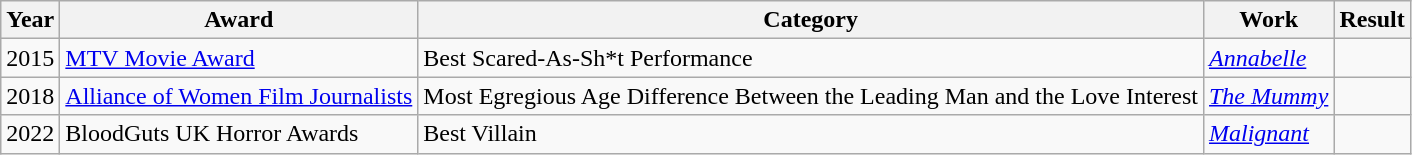<table class="wikitable">
<tr>
<th>Year</th>
<th>Award</th>
<th>Category</th>
<th>Work</th>
<th>Result</th>
</tr>
<tr>
<td>2015</td>
<td><a href='#'>MTV Movie Award</a></td>
<td>Best Scared-As-Sh*t Performance</td>
<td><a href='#'><em>Annabelle</em></a></td>
<td></td>
</tr>
<tr>
<td>2018</td>
<td><a href='#'>Alliance of Women Film Journalists</a></td>
<td>Most Egregious Age Difference Between the Leading Man and the Love Interest</td>
<td><a href='#'><em>The Mummy</em></a></td>
<td></td>
</tr>
<tr>
<td>2022</td>
<td>BloodGuts UK Horror Awards</td>
<td>Best Villain</td>
<td><a href='#'><em>Malignant</em></a></td>
<td></td>
</tr>
</table>
